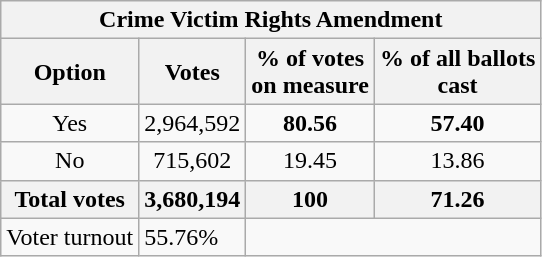<table class="wikitable">
<tr>
<th colspan=4 text align=center>Crime Victim Rights Amendment</th>
</tr>
<tr>
<th>Option</th>
<th>Votes</th>
<th>% of votes<br>on measure</th>
<th>% of all ballots<br>cast</th>
</tr>
<tr>
<td text align=center>Yes</td>
<td text align=center>2,964,592</td>
<td text align=center><strong>80.56</strong></td>
<td text align=center><strong>57.40</strong></td>
</tr>
<tr>
<td text align=center>No</td>
<td text align=center>715,602</td>
<td text align=center>19.45</td>
<td text align=center>13.86</td>
</tr>
<tr>
<th text align=center>Total votes</th>
<th text align=center><strong>3,680,194</strong></th>
<th text align=center><strong>100</strong></th>
<th text align=center><strong>71.26</strong></th>
</tr>
<tr>
<td>Voter turnout</td>
<td>55.76%</td>
</tr>
</table>
